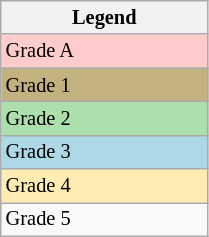<table class="wikitable" style="font-size:85%;" width=11%>
<tr>
<th>Legend</th>
</tr>
<tr bgcolor=#ffcccc>
<td>Grade A</td>
</tr>
<tr bgcolor=#C2B280>
<td>Grade 1</td>
</tr>
<tr bgcolor="#ADDFAD">
<td>Grade 2</td>
</tr>
<tr bgcolor="lightblue">
<td>Grade 3</td>
</tr>
<tr bgcolor=#ffecb2>
<td>Grade 4</td>
</tr>
<tr>
<td>Grade 5</td>
</tr>
</table>
